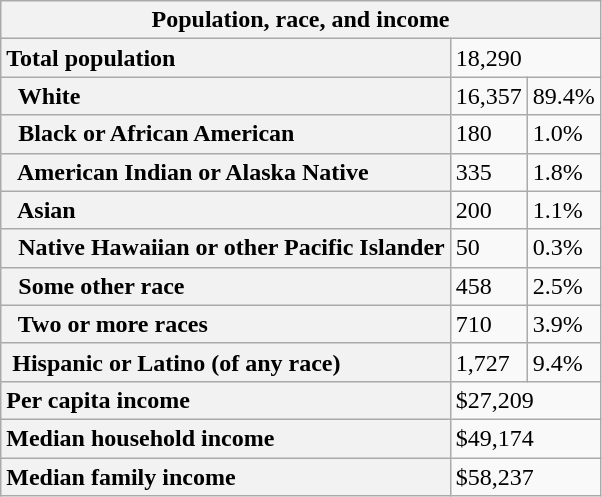<table class="wikitable collapsible collapsed">
<tr>
<th colspan=6>Population, race, and income</th>
</tr>
<tr>
<th scope="row" style="text-align: left;">Total population</th>
<td colspan=2>18,290</td>
</tr>
<tr>
<th scope="row" style="text-align: left;">  White</th>
<td>16,357</td>
<td>89.4%</td>
</tr>
<tr>
<th scope="row" style="text-align: left;">  Black or African American</th>
<td>180</td>
<td>1.0%</td>
</tr>
<tr>
<th scope="row" style="text-align: left;">  American Indian or Alaska Native</th>
<td>335</td>
<td>1.8%</td>
</tr>
<tr>
<th scope="row" style="text-align: left;">  Asian</th>
<td>200</td>
<td>1.1%</td>
</tr>
<tr>
<th scope="row" style="text-align: left;">  Native Hawaiian or other Pacific Islander</th>
<td>50</td>
<td>0.3%</td>
</tr>
<tr>
<th scope="row" style="text-align: left;">  Some other race</th>
<td>458</td>
<td>2.5%</td>
</tr>
<tr>
<th scope="row" style="text-align: left;">  Two or more races</th>
<td>710</td>
<td>3.9%</td>
</tr>
<tr>
<th scope="row" style="text-align: left;"> Hispanic or Latino (of any race)</th>
<td>1,727</td>
<td>9.4%</td>
</tr>
<tr>
<th scope="row" style="text-align: left;">Per capita income</th>
<td colspan=2>$27,209</td>
</tr>
<tr>
<th scope="row" style="text-align: left;">Median household income</th>
<td colspan=2>$49,174</td>
</tr>
<tr>
<th scope="row" style="text-align: left;">Median family income</th>
<td colspan=2>$58,237</td>
</tr>
</table>
